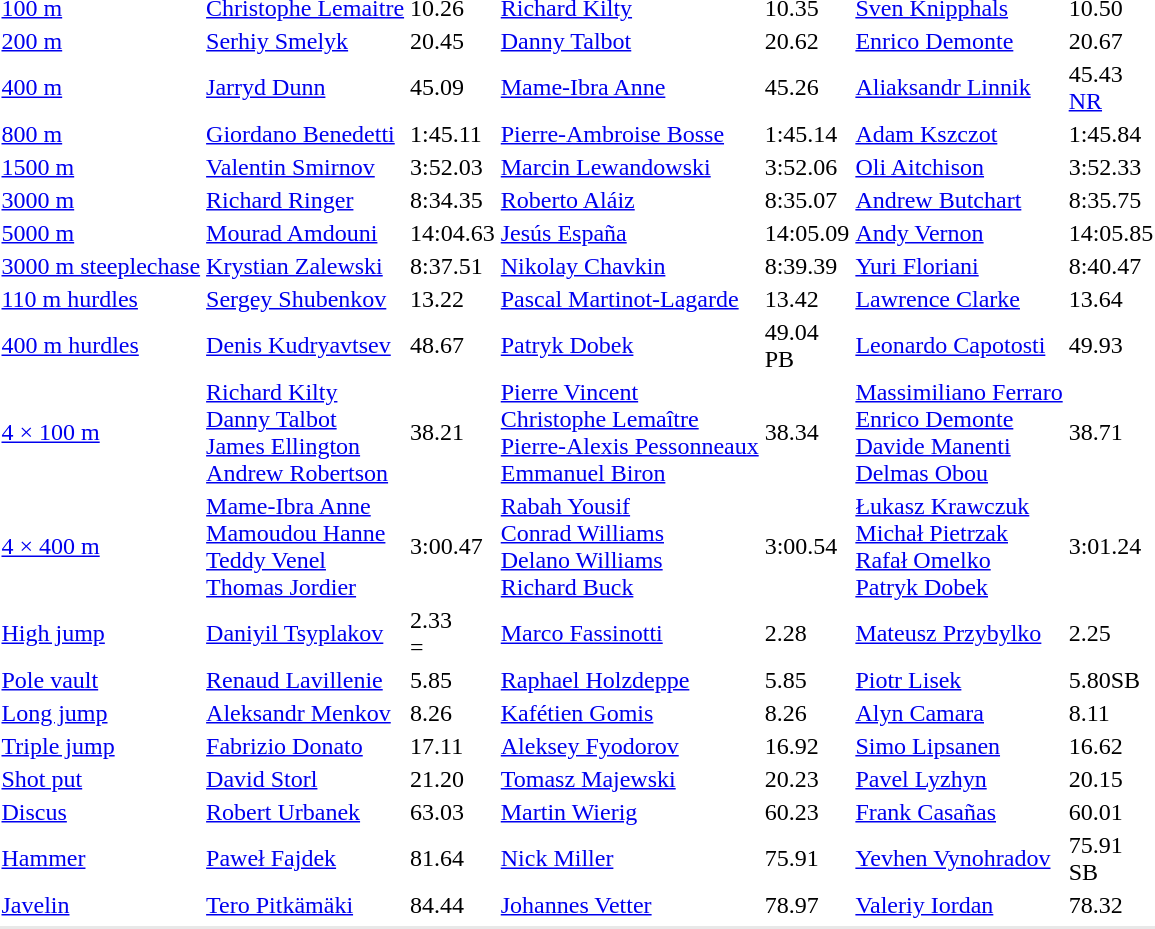<table>
<tr>
<td><a href='#'>100 m</a></td>
<td><a href='#'>Christophe Lemaitre</a><br></td>
<td>10.26</td>
<td><a href='#'>Richard Kilty</a><br></td>
<td>10.35</td>
<td><a href='#'>Sven Knipphals</a><br></td>
<td>10.50</td>
</tr>
<tr>
<td><a href='#'>200 m</a></td>
<td><a href='#'>Serhiy Smelyk</a><br></td>
<td>20.45<br></td>
<td><a href='#'>Danny Talbot</a><br></td>
<td>20.62<br></td>
<td><a href='#'>Enrico Demonte</a><br></td>
<td>20.67<br></td>
</tr>
<tr>
<td><a href='#'>400 m</a></td>
<td><a href='#'>Jarryd Dunn</a><br></td>
<td>45.09<br></td>
<td><a href='#'>Mame-Ibra Anne</a><br></td>
<td>45.26<br></td>
<td><a href='#'>Aliaksandr Linnik</a><br></td>
<td>45.43<br><a href='#'>NR</a></td>
</tr>
<tr>
<td><a href='#'>800 m</a></td>
<td><a href='#'>Giordano Benedetti</a><br></td>
<td>1:45.11<br></td>
<td><a href='#'>Pierre-Ambroise Bosse</a><br></td>
<td>1:45.14</td>
<td><a href='#'>Adam Kszczot</a><br></td>
<td>1:45.84</td>
</tr>
<tr>
<td><a href='#'>1500 m</a></td>
<td><a href='#'>Valentin Smirnov</a><br></td>
<td>3:52.03</td>
<td><a href='#'>Marcin Lewandowski</a><br></td>
<td>3:52.06</td>
<td><a href='#'>Oli Aitchison</a><br></td>
<td>3:52.33</td>
</tr>
<tr>
<td><a href='#'>3000 m</a></td>
<td><a href='#'>Richard Ringer</a><br></td>
<td>8:34.35</td>
<td><a href='#'>Roberto Aláiz</a><br></td>
<td>8:35.07</td>
<td><a href='#'>Andrew Butchart</a><br></td>
<td>8:35.75</td>
</tr>
<tr>
<td><a href='#'>5000 m</a></td>
<td><a href='#'>Mourad Amdouni</a><br></td>
<td>14:04.63</td>
<td><a href='#'>Jesús España</a><br></td>
<td>14:05.09</td>
<td><a href='#'>Andy Vernon</a><br></td>
<td>14:05.85</td>
</tr>
<tr>
<td><a href='#'>3000 m steeplechase</a></td>
<td><a href='#'>Krystian Zalewski</a><br></td>
<td>8:37.51</td>
<td><a href='#'>Nikolay Chavkin</a><br></td>
<td>8:39.39</td>
<td><a href='#'>Yuri Floriani</a><br></td>
<td>8:40.47</td>
</tr>
<tr>
<td><a href='#'>110 m hurdles</a></td>
<td><a href='#'>Sergey Shubenkov</a><br></td>
<td>13.22<br></td>
<td><a href='#'>Pascal Martinot-Lagarde</a><br></td>
<td>13.42</td>
<td><a href='#'>Lawrence Clarke</a><br></td>
<td>13.64</td>
</tr>
<tr>
<td><a href='#'>400 m hurdles</a></td>
<td><a href='#'>Denis Kudryavtsev</a><br></td>
<td>48.67<br></td>
<td><a href='#'>Patryk Dobek</a><br></td>
<td>49.04<br>PB</td>
<td><a href='#'>Leonardo Capotosti</a><br></td>
<td>49.93<br></td>
</tr>
<tr>
<td><a href='#'>4 × 100 m</a></td>
<td><a href='#'>Richard Kilty</a><br><a href='#'>Danny Talbot</a><br><a href='#'>James Ellington</a><br><a href='#'>Andrew Robertson</a><br></td>
<td>38.21<br></td>
<td><a href='#'>Pierre Vincent</a><br><a href='#'>Christophe Lemaître</a><br><a href='#'>Pierre-Alexis Pessonneaux</a><br><a href='#'>Emmanuel Biron</a><br></td>
<td>38.34</td>
<td><a href='#'>Massimiliano Ferraro</a><br><a href='#'>Enrico Demonte</a><br><a href='#'>Davide Manenti</a><br><a href='#'>Delmas Obou</a><br></td>
<td>38.71</td>
</tr>
<tr>
<td><a href='#'>4 × 400 m</a></td>
<td><a href='#'>Mame-Ibra Anne</a><br><a href='#'>Mamoudou Hanne</a><br><a href='#'>Teddy Venel</a><br><a href='#'>Thomas Jordier</a><br></td>
<td>3:00.47 </td>
<td><a href='#'>Rabah Yousif</a><br><a href='#'>Conrad Williams</a><br><a href='#'>Delano Williams</a><br><a href='#'>Richard Buck</a><br></td>
<td>3:00.54</td>
<td><a href='#'>Łukasz Krawczuk</a><br><a href='#'>Michał Pietrzak</a><br><a href='#'>Rafał Omelko</a><br><a href='#'>Patryk Dobek</a><br></td>
<td>3:01.24</td>
</tr>
<tr>
<td><a href='#'>High jump</a></td>
<td><a href='#'>Daniyil Tsyplakov</a><br></td>
<td>2.33<br>=</td>
<td><a href='#'>Marco Fassinotti</a><br></td>
<td>2.28</td>
<td><a href='#'>Mateusz Przybylko</a><br></td>
<td>2.25</td>
</tr>
<tr>
<td><a href='#'>Pole vault</a></td>
<td><a href='#'>Renaud Lavillenie</a><br></td>
<td>5.85</td>
<td><a href='#'>Raphael Holzdeppe</a><br></td>
<td>5.85<br></td>
<td><a href='#'>Piotr Lisek</a><br></td>
<td>5.80<sb>SB</td>
</tr>
<tr>
<td><a href='#'>Long jump</a></td>
<td><a href='#'>Aleksandr Menkov</a><br></td>
<td>8.26</td>
<td><a href='#'>Kafétien Gomis</a><br></td>
<td>8.26<br></td>
<td><a href='#'>Alyn Camara</a><br></td>
<td>8.11</td>
</tr>
<tr>
<td><a href='#'>Triple jump</a></td>
<td><a href='#'>Fabrizio Donato</a><br></td>
<td>17.11</td>
<td><a href='#'>Aleksey Fyodorov</a><br></td>
<td>16.92</td>
<td><a href='#'>Simo Lipsanen</a><br></td>
<td>16.62</td>
</tr>
<tr>
<td><a href='#'>Shot put</a></td>
<td><a href='#'>David Storl</a><br></td>
<td>21.20</td>
<td><a href='#'>Tomasz Majewski</a><br></td>
<td>20.23</td>
<td><a href='#'>Pavel Lyzhyn</a><br></td>
<td>20.15</td>
</tr>
<tr>
<td><a href='#'>Discus</a></td>
<td><a href='#'>Robert Urbanek</a><br></td>
<td>63.03</td>
<td><a href='#'>Martin Wierig</a><br></td>
<td>60.23</td>
<td><a href='#'>Frank Casañas</a><br></td>
<td>60.01<br></td>
</tr>
<tr>
<td><a href='#'>Hammer</a></td>
<td><a href='#'>Paweł Fajdek</a><br></td>
<td>81.64<br></td>
<td><a href='#'>Nick Miller</a><br></td>
<td>75.91</td>
<td><a href='#'>Yevhen Vynohradov</a><br></td>
<td>75.91<br>SB</td>
</tr>
<tr>
<td><a href='#'>Javelin</a></td>
<td><a href='#'>Tero Pitkämäki</a><br></td>
<td>84.44</td>
<td><a href='#'>Johannes Vetter</a><br></td>
<td>78.97</td>
<td><a href='#'>Valeriy Iordan</a><br></td>
<td>78.32</td>
</tr>
<tr>
</tr>
<tr bgcolor= e8e8e8>
<td colspan=7></td>
</tr>
</table>
